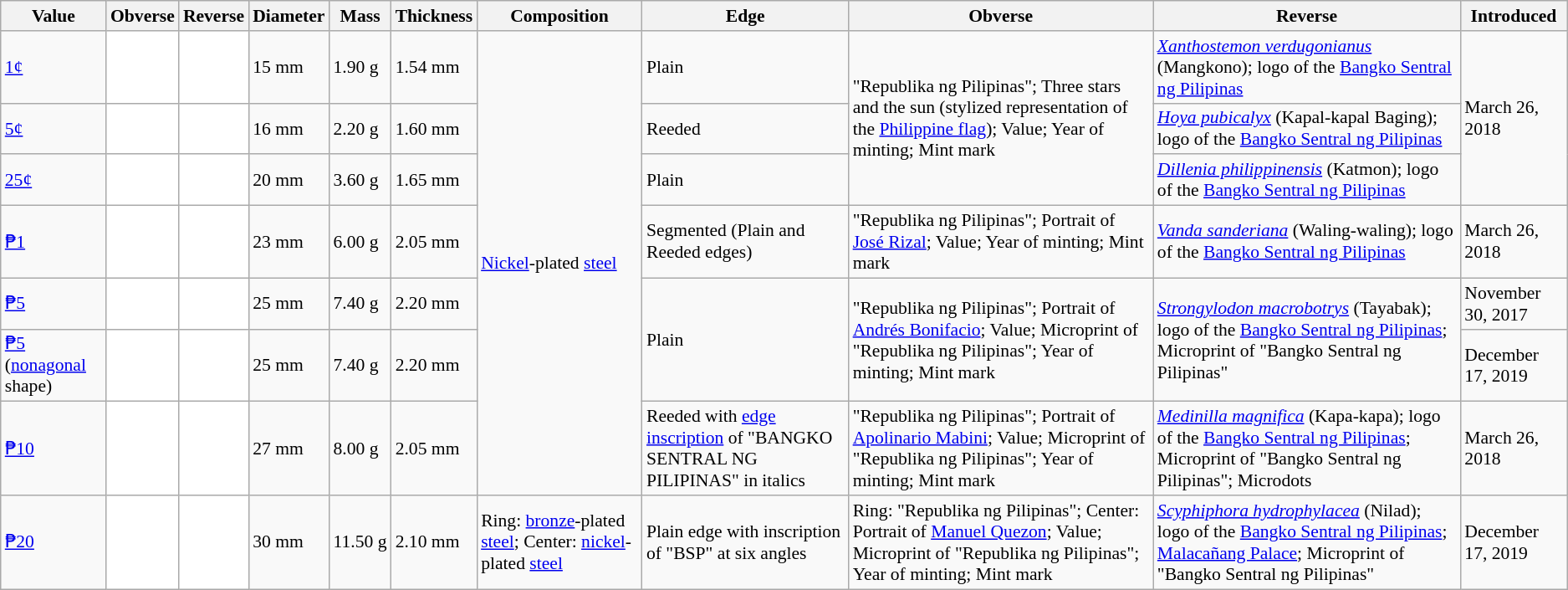<table class="wikitable" style="font-size: 90%">
<tr>
<th>Value</th>
<th>Obverse</th>
<th>Reverse</th>
<th>Diameter</th>
<th>Mass</th>
<th>Thickness</th>
<th>Composition</th>
<th>Edge</th>
<th>Obverse</th>
<th>Reverse</th>
<th>Introduced</th>
</tr>
<tr>
<td><a href='#'>1¢</a></td>
<td style="text-align:center; background:#FFF;"></td>
<td style="text-align:center; background:#FFF;"></td>
<td>15 mm</td>
<td>1.90 g</td>
<td>1.54 mm</td>
<td rowspan="7"><a href='#'>Nickel</a>-plated <a href='#'>steel</a></td>
<td>Plain</td>
<td rowspan="3">"Republika ng Pilipinas"; Three stars and the sun (stylized representation of the <a href='#'>Philippine flag</a>); Value; Year of minting; Mint mark</td>
<td><em><a href='#'>Xanthostemon verdugonianus</a></em> (Mangkono); logo of the <a href='#'>Bangko Sentral ng Pilipinas</a></td>
<td rowspan="3">March 26, 2018</td>
</tr>
<tr>
<td><a href='#'>5¢</a></td>
<td style="text-align:center; background:#FFF;"></td>
<td style="text-align:center; background:#FFF;"></td>
<td>16 mm</td>
<td>2.20 g</td>
<td>1.60 mm</td>
<td>Reeded</td>
<td><em><a href='#'>Hoya pubicalyx</a></em> (Kapal-kapal Baging); logo of the <a href='#'>Bangko Sentral ng Pilipinas</a></td>
</tr>
<tr>
<td><a href='#'>25¢</a></td>
<td style="text-align:center; background:#FFF;"></td>
<td style="text-align:center; background:#FFF;"></td>
<td>20 mm</td>
<td>3.60 g</td>
<td>1.65 mm</td>
<td>Plain</td>
<td><em><a href='#'>Dillenia philippinensis</a></em> (Katmon); logo of the <a href='#'>Bangko Sentral ng Pilipinas</a></td>
</tr>
<tr>
<td><a href='#'>₱1</a></td>
<td style="text-align:center; background:#FFF;"></td>
<td style="text-align:center; background:#FFF;"></td>
<td>23 mm</td>
<td>6.00 g</td>
<td>2.05 mm</td>
<td>Segmented (Plain and Reeded edges)</td>
<td>"Republika ng Pilipinas"; Portrait of <a href='#'>José Rizal</a>; Value; Year of minting; Mint mark</td>
<td><em><a href='#'>Vanda sanderiana</a></em> (Waling-waling); logo of the <a href='#'>Bangko Sentral ng Pilipinas</a></td>
<td>March 26, 2018</td>
</tr>
<tr>
<td><a href='#'>₱5</a></td>
<td style="text-align:center; background:#FFF;"></td>
<td style="text-align:center; background:#FFF;"></td>
<td>25 mm</td>
<td>7.40 g</td>
<td>2.20 mm</td>
<td rowspan="2">Plain</td>
<td rowspan="2">"Republika ng Pilipinas"; Portrait of <a href='#'>Andrés Bonifacio</a>; Value; Microprint of "Republika ng Pilipinas"; Year of minting; Mint mark</td>
<td rowspan="2"><em><a href='#'>Strongylodon macrobotrys</a></em> (Tayabak); logo of the <a href='#'>Bangko Sentral ng Pilipinas</a>; Microprint of "Bangko Sentral ng Pilipinas"</td>
<td>November 30, 2017</td>
</tr>
<tr>
<td><a href='#'>₱5</a> (<a href='#'>nonagonal</a> shape)</td>
<td style="text-align:center; background:#FFF;"></td>
<td style="text-align:center; background:#FFF;"></td>
<td>25 mm</td>
<td>7.40 g</td>
<td>2.20 mm</td>
<td>December 17, 2019</td>
</tr>
<tr>
<td><a href='#'>₱10</a></td>
<td style="text-align:center; background:#FFF;"></td>
<td style="text-align:center; background:#FFF;"></td>
<td>27 mm</td>
<td>8.00 g</td>
<td>2.05 mm</td>
<td>Reeded with <a href='#'>edge inscription</a> of "BANGKO SENTRAL NG PILIPINAS" in italics</td>
<td>"Republika ng Pilipinas"; Portrait of <a href='#'>Apolinario Mabini</a>; Value; Microprint of "Republika ng Pilipinas"; Year of minting; Mint mark</td>
<td><em><a href='#'>Medinilla magnifica</a></em> (Kapa-kapa); logo of the <a href='#'>Bangko Sentral ng Pilipinas</a>; Microprint of "Bangko Sentral ng Pilipinas"; Microdots</td>
<td>March 26, 2018</td>
</tr>
<tr>
<td><a href='#'>₱20</a></td>
<td style="text-align:center; background:#FFF;"></td>
<td style="text-align:center; background:#FFF;"></td>
<td>30 mm</td>
<td>11.50 g</td>
<td>2.10 mm</td>
<td>Ring: <a href='#'>bronze</a>-plated <a href='#'>steel</a>; Center: <a href='#'>nickel</a>-plated <a href='#'>steel</a></td>
<td>Plain edge with inscription of "BSP" at six angles</td>
<td>Ring: "Republika ng Pilipinas"; Center: Portrait of <a href='#'>Manuel Quezon</a>; Value; Microprint of "Republika ng Pilipinas"; Year of minting; Mint mark</td>
<td><em><a href='#'>Scyphiphora hydrophylacea</a></em> (Nilad); logo of the <a href='#'>Bangko Sentral ng Pilipinas</a>; <a href='#'>Malacañang Palace</a>; Microprint of "Bangko Sentral ng Pilipinas"</td>
<td>December 17, 2019</td>
</tr>
</table>
